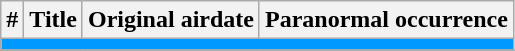<table class="wikitable plainrowheaders">
<tr>
<th>#</th>
<th>Title</th>
<th>Original airdate</th>
<th>Paranormal occurrence</th>
</tr>
<tr>
<td colspan="7" bgcolor="#0099ff"></td>
</tr>
<tr>
</tr>
</table>
